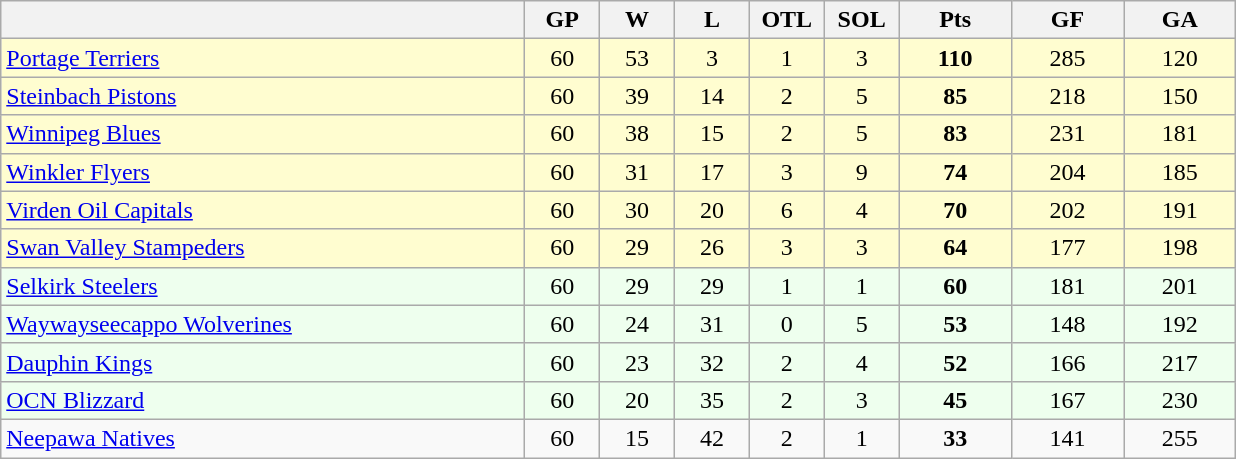<table class="wikitable">
<tr>
<th bgcolor="#DDDDFF" width="35%"></th>
<th bgcolor="#DDDDFF" width="5%">GP</th>
<th bgcolor="#DDDDFF" width="5%">W</th>
<th bgcolor="#DDDDFF" width="5%">L</th>
<th bgcolor="#DDDDFF" width="5%">OTL</th>
<th bgcolor="#DDDDFF" width="5%">SOL</th>
<th bgcolor="#DDDDFF" width="7.5%">Pts</th>
<th bgcolor="#DDDDFF" width="7.5%">GF</th>
<th bgcolor="#DDDDFF" width="7.5%">GA</th>
</tr>
<tr align=center bgcolor=#FFFDD0>
<td align=left><a href='#'>Portage Terriers</a></td>
<td>60</td>
<td>53</td>
<td>3</td>
<td>1</td>
<td>3</td>
<td><strong>110</strong></td>
<td>285</td>
<td>120</td>
</tr>
<tr align=center bgcolor=#FFFDD0>
<td align=left><a href='#'>Steinbach Pistons</a></td>
<td>60</td>
<td>39</td>
<td>14</td>
<td>2</td>
<td>5</td>
<td><strong>85</strong></td>
<td>218</td>
<td>150</td>
</tr>
<tr align=center bgcolor=#FFFDD0>
<td align=left><a href='#'>Winnipeg Blues</a></td>
<td>60</td>
<td>38</td>
<td>15</td>
<td>2</td>
<td>5</td>
<td><strong>83</strong></td>
<td>231</td>
<td>181</td>
</tr>
<tr align=center bgcolor=#FFFDD0>
<td align=left><a href='#'>Winkler Flyers</a></td>
<td>60</td>
<td>31</td>
<td>17</td>
<td>3</td>
<td>9</td>
<td><strong>74</strong></td>
<td>204</td>
<td>185</td>
</tr>
<tr align=center bgcolor=#FFFDD0>
<td align=left><a href='#'>Virden Oil Capitals</a></td>
<td>60</td>
<td>30</td>
<td>20</td>
<td>6</td>
<td>4</td>
<td><strong>70</strong></td>
<td>202</td>
<td>191</td>
</tr>
<tr align=center bgcolor=#FFFDD0>
<td align=left><a href='#'>Swan Valley Stampeders</a></td>
<td>60</td>
<td>29</td>
<td>26</td>
<td>3</td>
<td>3</td>
<td><strong>64</strong></td>
<td>177</td>
<td>198</td>
</tr>
<tr align=center bgcolor=#eeffee>
<td align=left><a href='#'>Selkirk Steelers</a></td>
<td>60</td>
<td>29</td>
<td>29</td>
<td>1</td>
<td>1</td>
<td><strong>60</strong></td>
<td>181</td>
<td>201</td>
</tr>
<tr align=center bgcolor=eeffee>
<td align=left><a href='#'>Waywayseecappo Wolverines</a></td>
<td>60</td>
<td>24</td>
<td>31</td>
<td>0</td>
<td>5</td>
<td><strong>53</strong></td>
<td>148</td>
<td>192</td>
</tr>
<tr align=center bgcolor=eeffee>
<td align=left><a href='#'>Dauphin Kings</a></td>
<td>60</td>
<td>23</td>
<td>32</td>
<td>2</td>
<td>4</td>
<td><strong>52</strong></td>
<td>166</td>
<td>217</td>
</tr>
<tr align=center bgcolor=eeffee>
<td align=left><a href='#'>OCN Blizzard</a></td>
<td>60</td>
<td>20</td>
<td>35</td>
<td>2</td>
<td>3</td>
<td><strong>45</strong></td>
<td>167</td>
<td>230</td>
</tr>
<tr align=center>
<td align=left><a href='#'>Neepawa Natives</a></td>
<td>60</td>
<td>15</td>
<td>42</td>
<td>2</td>
<td>1</td>
<td><strong>33</strong></td>
<td>141</td>
<td>255</td>
</tr>
</table>
